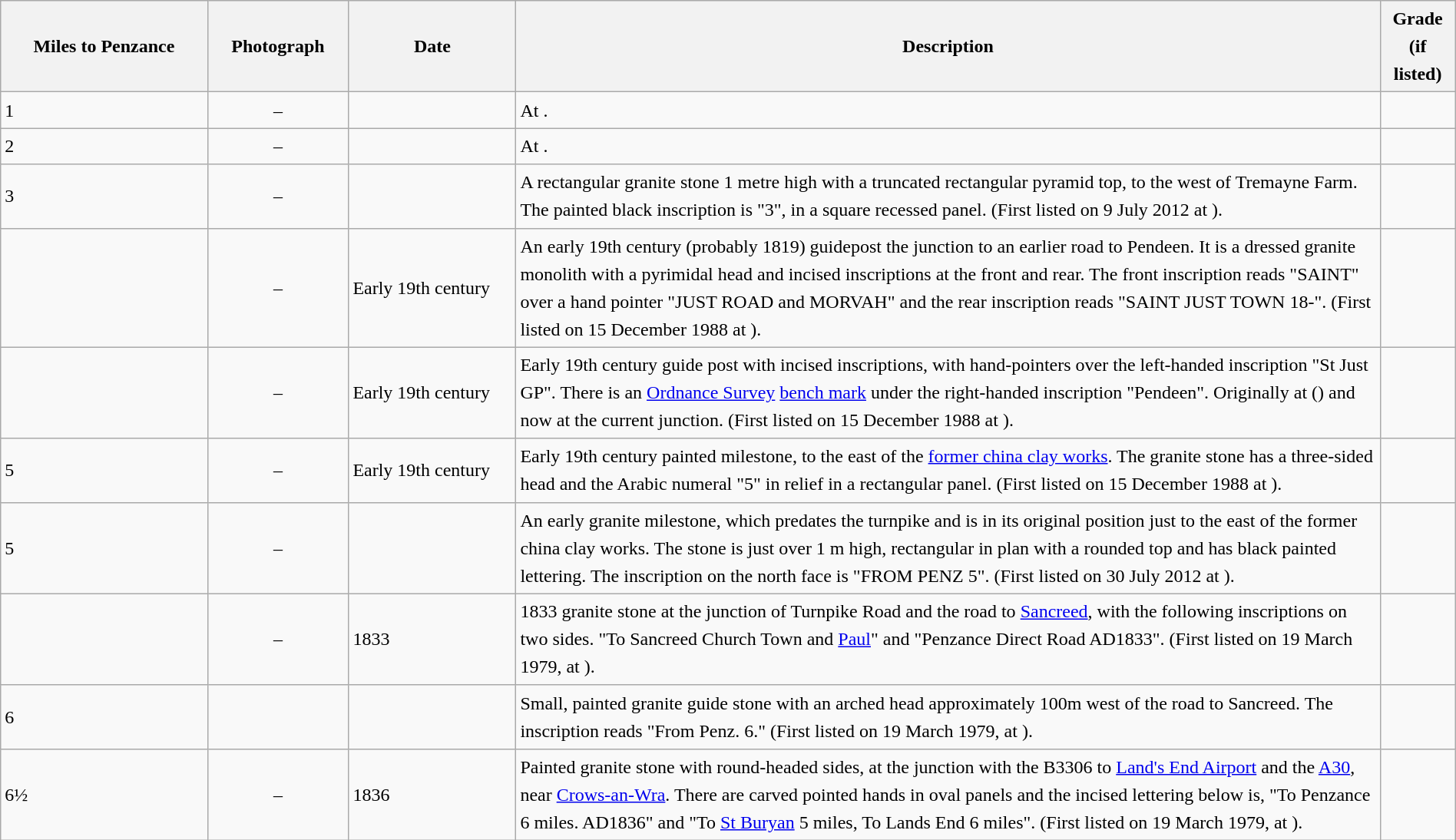<table class="wikitable sortable plainrowheaders" style="width:100%; border:0; text-align:left; line-height:150%;">
<tr>
<th scope="col"  style="width:150px">Miles to Penzance</th>
<th scope="col"  style="width:100px" class="unsortable">Photograph</th>
<th scope="col"  style="width:120px">Date</th>
<th scope="col"  style="width:650px" class="unsortable">Description</th>
<th scope="col"  style="width:50px">Grade (if listed)</th>
</tr>
<tr>
<td>1</td>
<td align="center">–</td>
<td></td>
<td>At . </td>
<td></td>
</tr>
<tr>
<td>2</td>
<td align="center">–</td>
<td></td>
<td>At .</td>
<td></td>
</tr>
<tr>
<td>3</td>
<td align="center">–</td>
<td></td>
<td>A rectangular granite stone 1 metre high with a truncated rectangular pyramid top, to the west of Tremayne Farm. The painted black inscription is "3", in a square recessed panel. (First listed on 9 July 2012 at ).</td>
<td align="center" ></td>
</tr>
<tr>
<td></td>
<td align="center">–</td>
<td>Early 19th century</td>
<td>An early 19th century (probably 1819) guidepost the junction to an earlier road to Pendeen. It is a dressed granite monolith with a pyrimidal head and incised inscriptions at the front and rear. The front inscription reads "SAINT" over a hand pointer "JUST ROAD and MORVAH" and the rear inscription reads "SAINT JUST TOWN 18-". (First listed on 15 December 1988 at ).</td>
<td align="center" ></td>
</tr>
<tr>
<td></td>
<td align="center">–</td>
<td>Early 19th century</td>
<td>Early 19th century guide post with incised inscriptions, with hand-pointers over the left-handed inscription "St Just GP". There is an <a href='#'>Ordnance Survey</a> <a href='#'>bench mark</a> under the right-handed inscription "Pendeen". Originally at () and now at the current junction. (First listed on 15 December 1988 at ). </td>
<td align="center" ></td>
</tr>
<tr>
<td>5</td>
<td align="center">–</td>
<td>Early 19th century</td>
<td>Early 19th century painted milestone, to the east of the <a href='#'>former china clay works</a>. The granite stone has a three-sided head and the Arabic numeral "5" in relief in a rectangular panel. (First listed on 15 December 1988 at ).</td>
<td align="center" ></td>
</tr>
<tr>
<td>5</td>
<td align="center">–</td>
<td></td>
<td>An early granite milestone, which predates the turnpike and is in its original position just to the east of the former china clay works. The stone is just over 1 m high, rectangular in plan with a rounded top and has black painted lettering. The inscription on the north face is "FROM PENZ 5". (First listed on 30 July 2012 at ).</td>
<td align="center" ></td>
</tr>
<tr>
<td></td>
<td align="center">–</td>
<td>1833</td>
<td>1833 granite stone at the junction of Turnpike Road and the road to <a href='#'>Sancreed</a>, with the following inscriptions on two sides. "To Sancreed Church Town and <a href='#'>Paul</a>" and "Penzance Direct Road AD1833". (First listed on 19 March 1979, at ).</td>
<td align="center" ></td>
</tr>
<tr>
<td>6</td>
<td></td>
<td></td>
<td>Small, painted granite guide stone with an arched head approximately 100m west of the road to Sancreed. The inscription reads "From Penz. 6." (First listed on 19 March 1979, at ).</td>
<td align="center" ></td>
</tr>
<tr>
<td>6½</td>
<td align="center">–</td>
<td>1836</td>
<td>Painted granite stone with round-headed sides, at the junction with the B3306 to <a href='#'>Land's End Airport</a> and the <a href='#'>A30</a>, near <a href='#'>Crows-an-Wra</a>. There are carved pointed hands in oval panels and the incised lettering below is, "To Penzance 6 miles. AD1836" and "To <a href='#'>St Buryan</a> 5 miles, To Lands End 6 miles". (First listed on 19 March 1979, at ).</td>
<td align="center" ></td>
</tr>
<tr>
</tr>
</table>
